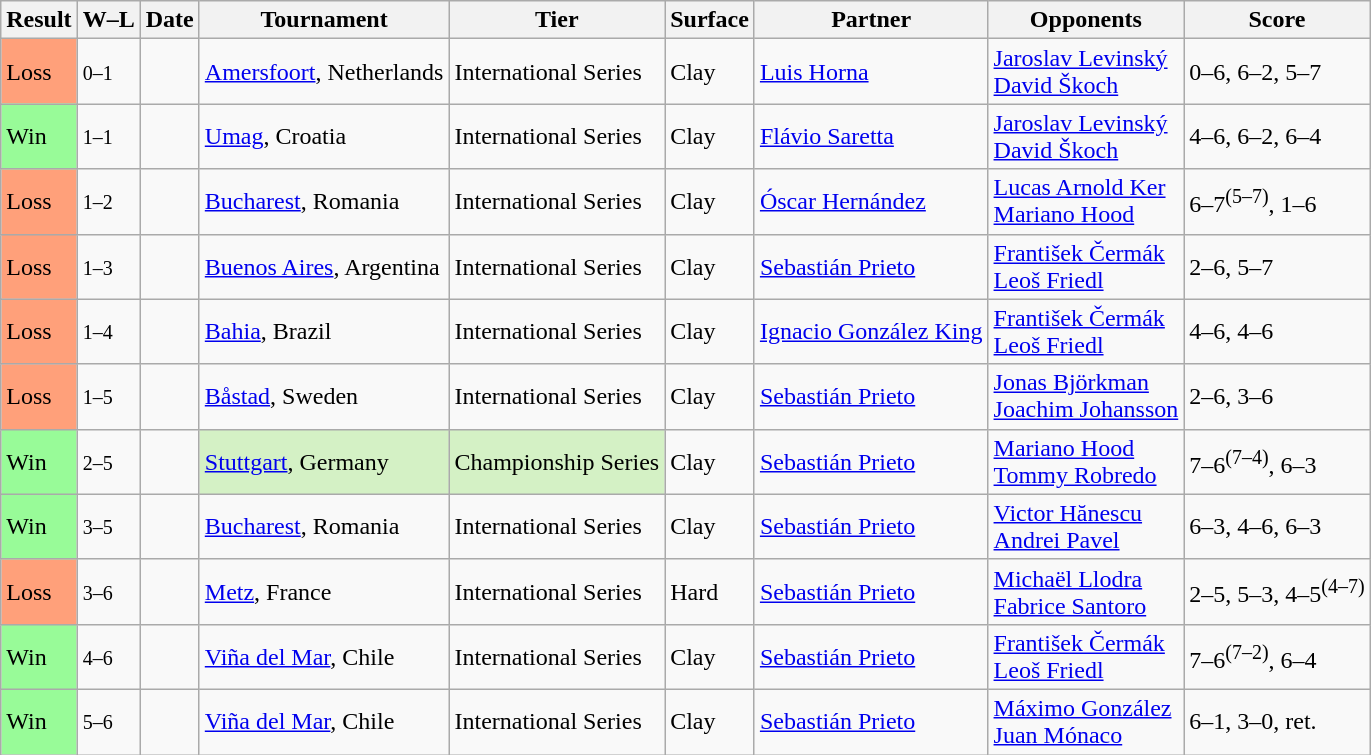<table class="sortable wikitable">
<tr>
<th>Result</th>
<th class="unsortable">W–L</th>
<th>Date</th>
<th>Tournament</th>
<th>Tier</th>
<th>Surface</th>
<th>Partner</th>
<th>Opponents</th>
<th class="unsortable">Score</th>
</tr>
<tr>
<td style="background:#ffa07a;">Loss</td>
<td><small>0–1</small></td>
<td><a href='#'></a></td>
<td><a href='#'>Amersfoort</a>, Netherlands</td>
<td>International Series</td>
<td>Clay</td>
<td> <a href='#'>Luis Horna</a></td>
<td> <a href='#'>Jaroslav Levinský</a> <br>  <a href='#'>David Škoch</a></td>
<td>0–6, 6–2, 5–7</td>
</tr>
<tr>
<td style="background:#98fb98;">Win</td>
<td><small>1–1</small></td>
<td><a href='#'></a></td>
<td><a href='#'>Umag</a>, Croatia</td>
<td>International Series</td>
<td>Clay</td>
<td> <a href='#'>Flávio Saretta</a></td>
<td> <a href='#'>Jaroslav Levinský</a> <br>  <a href='#'>David Škoch</a></td>
<td>4–6, 6–2, 6–4</td>
</tr>
<tr>
<td style="background:#ffa07a;">Loss</td>
<td><small>1–2</small></td>
<td><a href='#'></a></td>
<td><a href='#'>Bucharest</a>, Romania</td>
<td>International Series</td>
<td>Clay</td>
<td> <a href='#'>Óscar Hernández</a></td>
<td> <a href='#'>Lucas Arnold Ker</a> <br>  <a href='#'>Mariano Hood</a></td>
<td>6–7<sup>(5–7)</sup>, 1–6</td>
</tr>
<tr>
<td style="background:#ffa07a;">Loss</td>
<td><small>1–3</small></td>
<td><a href='#'></a></td>
<td><a href='#'>Buenos Aires</a>, Argentina</td>
<td>International Series</td>
<td>Clay</td>
<td> <a href='#'>Sebastián Prieto</a></td>
<td> <a href='#'>František Čermák</a> <br>  <a href='#'>Leoš Friedl</a></td>
<td>2–6, 5–7</td>
</tr>
<tr>
<td style="background:#ffa07a;">Loss</td>
<td><small>1–4</small></td>
<td><a href='#'></a></td>
<td><a href='#'>Bahia</a>, Brazil</td>
<td>International Series</td>
<td>Clay</td>
<td> <a href='#'>Ignacio González King</a></td>
<td> <a href='#'>František Čermák</a> <br>  <a href='#'>Leoš Friedl</a></td>
<td>4–6, 4–6</td>
</tr>
<tr>
<td style="background:#ffa07a;">Loss</td>
<td><small>1–5</small></td>
<td><a href='#'></a></td>
<td><a href='#'>Båstad</a>, Sweden</td>
<td>International Series</td>
<td>Clay</td>
<td> <a href='#'>Sebastián Prieto</a></td>
<td> <a href='#'>Jonas Björkman</a> <br>  <a href='#'>Joachim Johansson</a></td>
<td>2–6, 3–6</td>
</tr>
<tr>
<td style="background:#98fb98;">Win</td>
<td><small>2–5</small></td>
<td><a href='#'></a></td>
<td style="background:#d4f1c5;"><a href='#'>Stuttgart</a>, Germany</td>
<td style="background:#d4f1c5;">Championship Series</td>
<td>Clay</td>
<td> <a href='#'>Sebastián Prieto</a></td>
<td> <a href='#'>Mariano Hood</a> <br>  <a href='#'>Tommy Robredo</a></td>
<td>7–6<sup>(7–4)</sup>, 6–3</td>
</tr>
<tr>
<td style="background:#98fb98;">Win</td>
<td><small>3–5</small></td>
<td><a href='#'></a></td>
<td><a href='#'>Bucharest</a>, Romania</td>
<td>International Series</td>
<td>Clay</td>
<td> <a href='#'>Sebastián Prieto</a></td>
<td> <a href='#'>Victor Hănescu</a> <br>  <a href='#'>Andrei Pavel</a></td>
<td>6–3, 4–6, 6–3</td>
</tr>
<tr>
<td style="background:#ffa07a;">Loss</td>
<td><small>3–6</small></td>
<td><a href='#'></a></td>
<td><a href='#'>Metz</a>, France</td>
<td>International Series</td>
<td>Hard</td>
<td> <a href='#'>Sebastián Prieto</a></td>
<td> <a href='#'>Michaël Llodra</a> <br>  <a href='#'>Fabrice Santoro</a></td>
<td>2–5, 5–3, 4–5<sup>(4–7)</sup></td>
</tr>
<tr>
<td style="background:#98fb98;">Win</td>
<td><small>4–6</small></td>
<td><a href='#'></a></td>
<td><a href='#'>Viña del Mar</a>, Chile</td>
<td>International Series</td>
<td>Clay</td>
<td> <a href='#'>Sebastián Prieto</a></td>
<td> <a href='#'>František Čermák</a> <br>  <a href='#'>Leoš Friedl</a></td>
<td>7–6<sup>(7–2)</sup>, 6–4</td>
</tr>
<tr>
<td style="background:#98fb98;">Win</td>
<td><small>5–6</small></td>
<td><a href='#'></a></td>
<td><a href='#'>Viña del Mar</a>, Chile</td>
<td>International Series</td>
<td>Clay</td>
<td> <a href='#'>Sebastián Prieto</a></td>
<td> <a href='#'>Máximo González</a> <br>  <a href='#'>Juan Mónaco</a></td>
<td>6–1, 3–0, ret.</td>
</tr>
</table>
